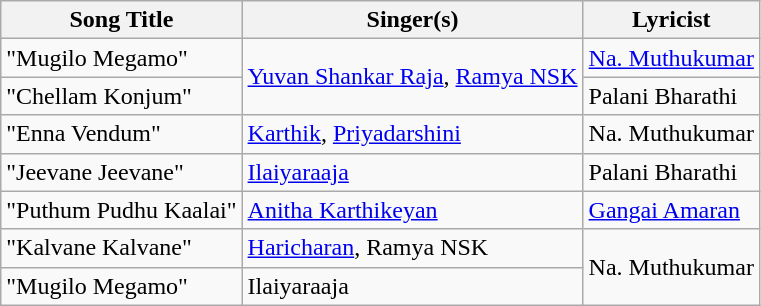<table class="wikitable">
<tr>
<th>Song Title</th>
<th>Singer(s)</th>
<th>Lyricist</th>
</tr>
<tr>
<td>"Mugilo Megamo"</td>
<td rowspan=2><a href='#'>Yuvan Shankar Raja</a>, <a href='#'>Ramya NSK</a></td>
<td><a href='#'>Na. Muthukumar</a></td>
</tr>
<tr>
<td>"Chellam Konjum"</td>
<td>Palani Bharathi</td>
</tr>
<tr>
<td>"Enna Vendum"</td>
<td><a href='#'>Karthik</a>, <a href='#'>Priyadarshini</a></td>
<td>Na. Muthukumar</td>
</tr>
<tr>
<td>"Jeevane Jeevane"</td>
<td><a href='#'>Ilaiyaraaja</a></td>
<td>Palani Bharathi</td>
</tr>
<tr>
<td>"Puthum Pudhu Kaalai"</td>
<td><a href='#'>Anitha Karthikeyan</a></td>
<td><a href='#'>Gangai Amaran</a></td>
</tr>
<tr>
<td>"Kalvane Kalvane"</td>
<td><a href='#'>Haricharan</a>, Ramya NSK</td>
<td rowspan=2>Na. Muthukumar</td>
</tr>
<tr>
<td>"Mugilo Megamo"</td>
<td>Ilaiyaraaja</td>
</tr>
</table>
